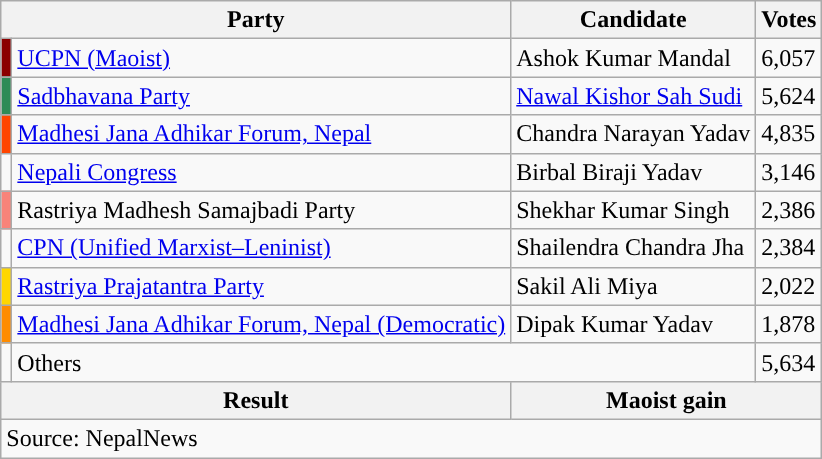<table class="wikitable">
<tr>
<th colspan="2">Party</th>
<th>Candidate</th>
<th>Votes</th>
</tr>
<tr>
<td style="background-color:darkred"></td>
<td><a href='#'>UCPN (Maoist)</a></td>
<td>Ashok Kumar Mandal</td>
<td>6,057</td>
</tr>
<tr>
<td style="background-color:seagreen"></td>
<td><a href='#'>Sadbhavana Party</a></td>
<td><a href='#'>Nawal Kishor Sah Sudi</a></td>
<td>5,624</td>
</tr>
<tr>
<td style="background-color:orangered"></td>
<td><a href='#'>Madhesi Jana Adhikar Forum, Nepal</a></td>
<td>Chandra Narayan Yadav</td>
<td>4,835</td>
</tr>
<tr>
<td style="background-color:"></td>
<td><a href='#'>Nepali Congress</a></td>
<td>Birbal Biraji Yadav</td>
<td>3,146</td>
</tr>
<tr>
<td style="background-color:#F88379"></td>
<td>Rastriya Madhesh Samajbadi Party</td>
<td>Shekhar Kumar Singh</td>
<td>2,386</td>
</tr>
<tr>
<td style="background-color:"></td>
<td><a href='#'>CPN (Unified Marxist–Leninist)</a></td>
<td>Shailendra Chandra Jha</td>
<td>2,384</td>
</tr>
<tr>
<td style="background-color:gold"></td>
<td><a href='#'>Rastriya Prajatantra Party</a></td>
<td>Sakil Ali Miya</td>
<td>2,022</td>
</tr>
<tr>
<td style="background-color:darkorange"></td>
<td><a href='#'>Madhesi Jana Adhikar Forum, Nepal (Democratic)</a></td>
<td>Dipak Kumar Yadav</td>
<td>1,878</td>
</tr>
<tr>
<td></td>
<td colspan="2">Others</td>
<td>5,634</td>
</tr>
<tr>
<th colspan="2">Result</th>
<th colspan="2">Maoist gain</th>
</tr>
<tr>
<td colspan="4">Source: NepalNews</td>
</tr>
</table>
